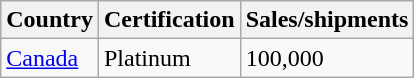<table class="wikitable">
<tr>
<th align="left">Country</th>
<th align="left">Certification</th>
<th align="left">Sales/shipments</th>
</tr>
<tr>
<td><a href='#'>Canada</a></td>
<td>Platinum</td>
<td>100,000</td>
</tr>
</table>
